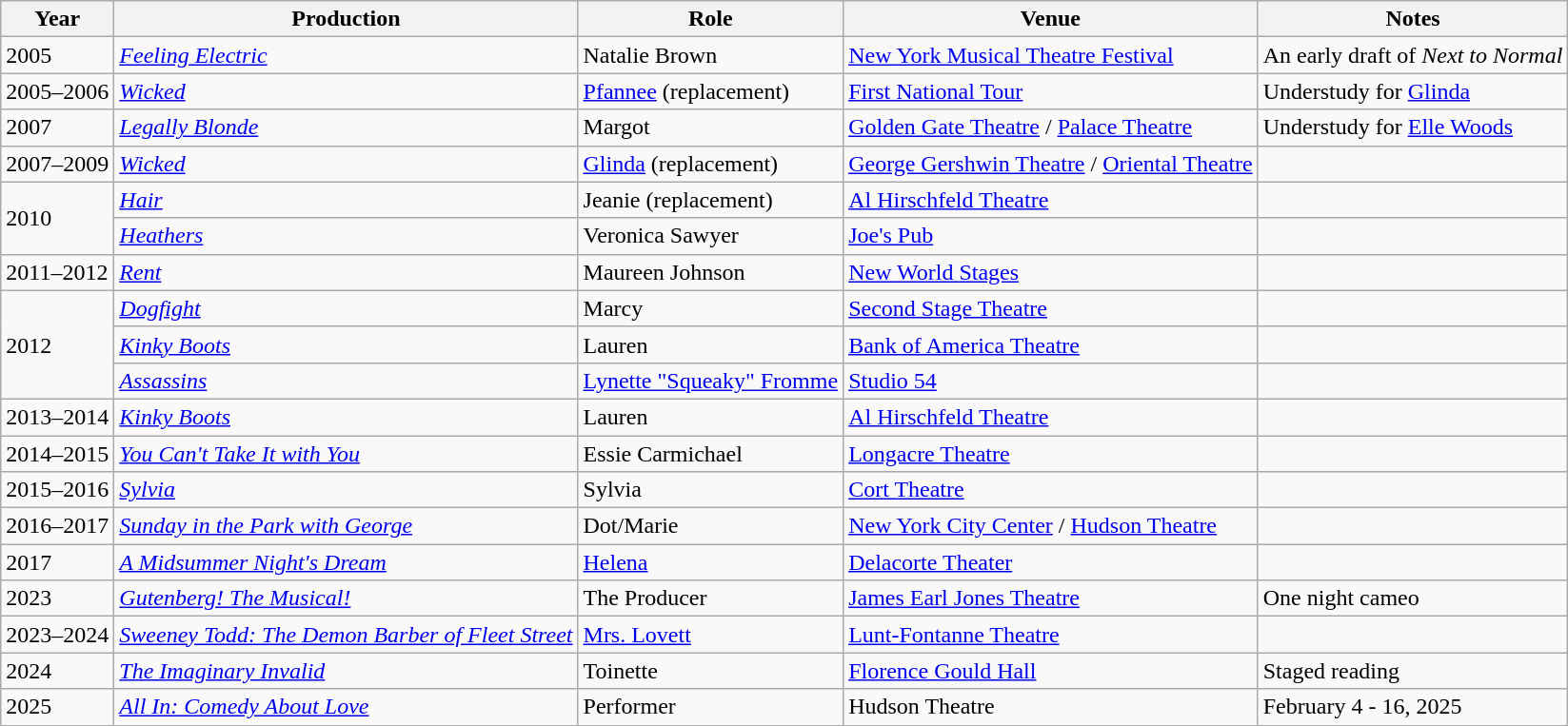<table class="wikitable sortable">
<tr>
<th>Year</th>
<th>Production</th>
<th>Role</th>
<th>Venue</th>
<th class=unsortable>Notes</th>
</tr>
<tr>
<td>2005</td>
<td><em><a href='#'>Feeling Electric</a></em></td>
<td>Natalie Brown</td>
<td><a href='#'>New York Musical Theatre Festival</a></td>
<td>An early draft of <em>Next to Normal</em></td>
</tr>
<tr>
<td>2005–2006</td>
<td><em><a href='#'>Wicked</a></em></td>
<td><a href='#'>Pfannee</a> (replacement)</td>
<td><a href='#'>First National Tour</a></td>
<td>Understudy for <a href='#'>Glinda</a></td>
</tr>
<tr>
<td>2007</td>
<td><em><a href='#'>Legally Blonde</a></em></td>
<td>Margot</td>
<td><a href='#'>Golden Gate Theatre</a> / <a href='#'>Palace Theatre</a></td>
<td>Understudy for <a href='#'>Elle Woods</a></td>
</tr>
<tr>
<td>2007–2009</td>
<td><em><a href='#'>Wicked</a></em></td>
<td><a href='#'>Glinda</a> (replacement)</td>
<td><a href='#'>George Gershwin Theatre</a> / <a href='#'>Oriental Theatre</a></td>
<td></td>
</tr>
<tr>
<td rowspan="2">2010</td>
<td><em><a href='#'>Hair</a></em></td>
<td>Jeanie (replacement)</td>
<td><a href='#'>Al Hirschfeld Theatre</a></td>
<td></td>
</tr>
<tr>
<td><em><a href='#'>Heathers</a></em></td>
<td>Veronica Sawyer</td>
<td><a href='#'>Joe's Pub</a></td>
<td></td>
</tr>
<tr>
<td>2011–2012</td>
<td><em><a href='#'>Rent</a></em></td>
<td>Maureen Johnson</td>
<td><a href='#'>New World Stages</a></td>
<td></td>
</tr>
<tr>
<td rowspan="3">2012</td>
<td><em><a href='#'>Dogfight</a></em></td>
<td>Marcy</td>
<td><a href='#'>Second Stage Theatre</a></td>
<td></td>
</tr>
<tr>
<td><em><a href='#'>Kinky Boots</a></em></td>
<td>Lauren</td>
<td><a href='#'>Bank of America Theatre</a></td>
<td></td>
</tr>
<tr>
<td><em><a href='#'>Assassins</a></em></td>
<td><a href='#'>Lynette "Squeaky" Fromme</a></td>
<td><a href='#'>Studio 54</a></td>
<td></td>
</tr>
<tr>
<td>2013–2014</td>
<td><em><a href='#'>Kinky Boots</a></em></td>
<td>Lauren</td>
<td><a href='#'>Al Hirschfeld Theatre</a></td>
<td></td>
</tr>
<tr>
<td>2014–2015</td>
<td><em><a href='#'>You Can't Take It with You</a></em></td>
<td>Essie Carmichael</td>
<td><a href='#'>Longacre Theatre</a></td>
<td></td>
</tr>
<tr>
<td>2015–2016</td>
<td><em><a href='#'>Sylvia</a></em></td>
<td>Sylvia</td>
<td><a href='#'>Cort Theatre</a></td>
<td></td>
</tr>
<tr>
<td>2016–2017</td>
<td><em><a href='#'>Sunday in the Park with George</a></em></td>
<td>Dot/Marie</td>
<td><a href='#'>New York City Center</a> / <a href='#'>Hudson Theatre</a></td>
<td></td>
</tr>
<tr>
<td>2017</td>
<td><em><a href='#'>A Midsummer Night's Dream</a></em></td>
<td><a href='#'>Helena</a></td>
<td><a href='#'>Delacorte Theater</a></td>
<td></td>
</tr>
<tr>
<td>2023</td>
<td><em><a href='#'>Gutenberg! The Musical!</a></em></td>
<td>The Producer</td>
<td><a href='#'>James Earl Jones Theatre</a></td>
<td>One night cameo</td>
</tr>
<tr>
<td>2023–2024</td>
<td><em><a href='#'>Sweeney Todd: The Demon Barber of Fleet Street</a></em></td>
<td><a href='#'>Mrs. Lovett</a></td>
<td><a href='#'>Lunt-Fontanne Theatre</a></td>
<td></td>
</tr>
<tr>
<td>2024</td>
<td><em><a href='#'>The Imaginary Invalid</a></em></td>
<td>Toinette</td>
<td><a href='#'>Florence Gould Hall</a></td>
<td>Staged reading</td>
</tr>
<tr>
<td>2025</td>
<td><em><a href='#'>All In: Comedy About Love</a></em></td>
<td>Performer</td>
<td>Hudson Theatre</td>
<td>February 4 - 16, 2025</td>
</tr>
<tr>
</tr>
</table>
